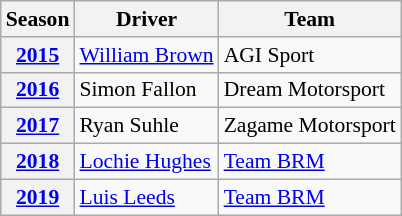<table class="wikitable" style="font-size:90%; text-align:center;">
<tr>
<th>Season</th>
<th>Driver</th>
<th>Team</th>
</tr>
<tr>
<th><a href='#'>2015</a></th>
<td align=left> <a href='#'>William Brown</a></td>
<td align=left> AGI Sport</td>
</tr>
<tr>
<th><a href='#'>2016</a></th>
<td align=left> Simon Fallon</td>
<td align=left> Dream Motorsport</td>
</tr>
<tr>
<th><a href='#'>2017</a></th>
<td align=left> Ryan Suhle</td>
<td align=left> Zagame Motorsport</td>
</tr>
<tr>
<th><a href='#'>2018</a></th>
<td align=left> <a href='#'>Lochie Hughes</a></td>
<td align=left> <a href='#'>Team BRM</a></td>
</tr>
<tr>
<th><a href='#'>2019</a></th>
<td align=left> <a href='#'>Luis Leeds</a></td>
<td align=left> <a href='#'>Team BRM</a></td>
</tr>
</table>
